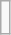<table class="wikitable floatright" style="font-size: 85%;">
<tr>
<td><br></td>
</tr>
</table>
